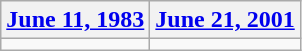<table class=wikitable>
<tr>
<th><a href='#'>June 11, 1983</a></th>
<th><a href='#'>June 21, 2001</a></th>
</tr>
<tr>
<td></td>
<td></td>
</tr>
</table>
